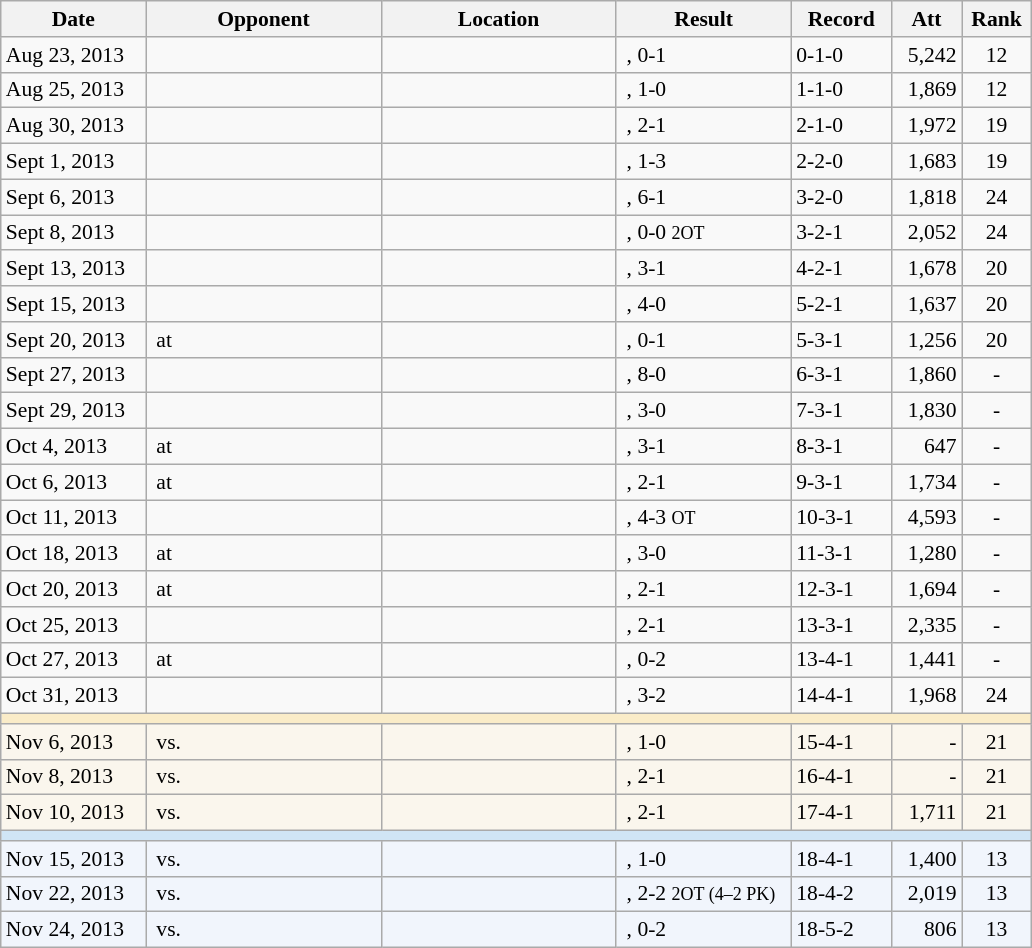<table class="wikitable" style="font-size:90%">
<tr>
<th scope="col" width="90">Date</th>
<th scope="col" width="150">Opponent</th>
<th scope="col" width="150">Location</th>
<th scope="col" width="110">Result</th>
<th scope="col" width="60">Record</th>
<th scope="col" width="40">Att</th>
<th scope="col" width="40">Rank</th>
</tr>
<tr>
<td>Aug 23, 2013</td>
<td> <a href='#'></a></td>
<td> <a href='#'></a></td>
<td align="left"> , 0-1</td>
<td align="left">0-1-0</td>
<td align="right">5,242</td>
<td align="center">12</td>
</tr>
<tr>
<td>Aug 25, 2013</td>
<td> <a href='#'></a></td>
<td> <a href='#'></a></td>
<td align="left"> , 1-0</td>
<td align="left">1-1-0</td>
<td align="right">1,869</td>
<td align="center">12</td>
</tr>
<tr>
<td>Aug 30, 2013</td>
<td> <a href='#'></a></td>
<td> <a href='#'></a></td>
<td align="left"> , 2-1</td>
<td align="left">2-1-0</td>
<td align="right">1,972</td>
<td align="center">19</td>
</tr>
<tr>
<td>Sept 1, 2013</td>
<td> <a href='#'></a></td>
<td> <a href='#'></a></td>
<td align="left"> , 1-3</td>
<td align="left">2-2-0</td>
<td align="right">1,683</td>
<td align="center">19</td>
</tr>
<tr>
<td>Sept 6, 2013</td>
<td> <a href='#'></a></td>
<td> <a href='#'></a></td>
<td align="left"> , 6-1</td>
<td align="left">3-2-0</td>
<td align="right">1,818</td>
<td align="center">24</td>
</tr>
<tr>
<td>Sept 8, 2013</td>
<td> <a href='#'></a></td>
<td> <a href='#'></a></td>
<td align="left"> , 0-0 <small>2OT</small></td>
<td align="left">3-2-1</td>
<td align="right">2,052</td>
<td align="center">24</td>
</tr>
<tr>
<td>Sept 13, 2013</td>
<td> <a href='#'></a></td>
<td> <a href='#'></a></td>
<td align="left"> , 3-1</td>
<td align="left">4-2-1</td>
<td align="right">1,678</td>
<td align="center">20</td>
</tr>
<tr>
<td>Sept 15, 2013</td>
<td> <a href='#'></a></td>
<td> <a href='#'></a></td>
<td align="left"> , 4-0</td>
<td align="left">5-2-1</td>
<td align="right">1,637</td>
<td align="center">20</td>
</tr>
<tr>
<td>Sept 20, 2013</td>
<td> at <a href='#'></a></td>
<td> <span></span></td>
<td align="left"> , 0-1</td>
<td align="left">5-3-1</td>
<td align="right">1,256</td>
<td align="center">20</td>
</tr>
<tr>
<td>Sept 27, 2013</td>
<td> <a href='#'></a></td>
<td> <a href='#'></a></td>
<td align="left"> , 8-0</td>
<td align="left">6-3-1</td>
<td align="right">1,860</td>
<td align="center">-</td>
</tr>
<tr>
<td>Sept 29, 2013</td>
<td> <a href='#'></a></td>
<td> <a href='#'></a></td>
<td align="left"> , 3-0</td>
<td align="left">7-3-1</td>
<td align="right">1,830</td>
<td align="center">-</td>
</tr>
<tr>
<td>Oct 4, 2013</td>
<td> at <a href='#'></a></td>
<td> <span></span></td>
<td align="left"> , 3-1</td>
<td align="left">8-3-1</td>
<td align="right">647</td>
<td align="center">-</td>
</tr>
<tr>
<td>Oct 6, 2013</td>
<td> at <a href='#'></a></td>
<td> <span> </span></td>
<td align="left"> , 2-1</td>
<td align="left">9-3-1</td>
<td align="right">1,734</td>
<td align="center">-</td>
</tr>
<tr>
<td>Oct 11, 2013</td>
<td> <a href='#'></a></td>
<td> <a href='#'></a></td>
<td align="left"> , 4-3 <small>OT</small></td>
<td align="left">10-3-1</td>
<td align="right">4,593</td>
<td align="center">-</td>
</tr>
<tr>
<td>Oct 18, 2013</td>
<td> at <a href='#'></a></td>
<td> <span></span></td>
<td align="left"> , 3-0</td>
<td align="left">11-3-1</td>
<td align="right">1,280</td>
<td align="center">-</td>
</tr>
<tr>
<td>Oct 20, 2013</td>
<td> at <a href='#'></a></td>
<td> <span></span></td>
<td align="left"> , 2-1</td>
<td align="left">12-3-1</td>
<td align="right">1,694</td>
<td align="center">-</td>
</tr>
<tr>
<td>Oct 25, 2013</td>
<td> <a href='#'></a></td>
<td> <a href='#'></a></td>
<td align="left"> , 2-1</td>
<td align="left">13-3-1</td>
<td align="right">2,335</td>
<td align="center">-</td>
</tr>
<tr>
<td>Oct 27, 2013</td>
<td> at <a href='#'></a></td>
<td> <span></span></td>
<td align="left"> , 0-2</td>
<td align="left">13-4-1</td>
<td align="right">1,441</td>
<td align="center">-</td>
</tr>
<tr>
<td>Oct 31, 2013</td>
<td> <a href='#'></a></td>
<td> <a href='#'></a></td>
<td align="left"> , 3-2</td>
<td align="left">14-4-1</td>
<td align="right">1,968</td>
<td align="center">24</td>
</tr>
<tr>
<td style="background: #faecc8" colspan=7 align="center"></td>
</tr>
<tr>
<td style="background: #faf6ed">Nov 6, 2013</td>
<td style="background: #faf6ed"> vs. <a href='#'></a></td>
<td style="background: #faf6ed"> <span></span></td>
<td style="background: #faf6ed" align="left"> , 1-0</td>
<td style="background: #faf6ed" align="left">15-4-1</td>
<td style="background: #faf6ed" align="right">-</td>
<td style="background: #faf6ed" align="center">21</td>
</tr>
<tr>
<td style="background: #faf6ed">Nov 8, 2013</td>
<td style="background: #faf6ed"> vs. <a href='#'></a></td>
<td style="background: #faf6ed"> <span></span></td>
<td style="background: #faf6ed" align="left"> , 2-1</td>
<td style="background: #faf6ed" align="left">16-4-1</td>
<td style="background: #faf6ed" align="right">-</td>
<td style="background: #faf6ed" align="center">21</td>
</tr>
<tr>
<td style="background: #faf6ed">Nov 10, 2013</td>
<td style="background: #faf6ed"> vs. <a href='#'></a></td>
<td style="background: #faf6ed"> <span></span></td>
<td style="background: #faf6ed" align="left"> , 2-1</td>
<td style="background: #faf6ed" align="left">17-4-1</td>
<td style="background: #faf6ed" align="right">1,711</td>
<td style="background: #faf6ed" align="center">21</td>
</tr>
<tr>
<td style="background: #d0e5f5" colspan=7 align="center"></td>
</tr>
<tr>
<td style="background: #f1f5fc">Nov 15, 2013</td>
<td style="background: #f1f5fc"> vs. <a href='#'></a></td>
<td style="background: #f1f5fc"> <a href='#'></a></td>
<td style="background: #f1f5fc" align="left"> , 1-0</td>
<td style="background: #f1f5fc" align="left">18-4-1</td>
<td style="background: #f1f5fc" align="right">1,400</td>
<td style="background: #f1f5fc" align="center">13</td>
</tr>
<tr>
<td style="background: #f1f5fc">Nov 22, 2013</td>
<td style="background: #f1f5fc"> vs. <a href='#'></a></td>
<td style="background: #f1f5fc"> <a href='#'></a></td>
<td style="background: #f1f5fc" align="left"> , 2-2 <small>2OT (4–2 PK)</small></td>
<td style="background: #f1f5fc" align="left">18-4-2</td>
<td style="background: #f1f5fc" align="right">2,019</td>
<td style="background: #f1f5fc" align="center">13</td>
</tr>
<tr>
<td style="background: #f1f5fc">Nov 24, 2013</td>
<td style="background: #f1f5fc"> vs. <a href='#'></a></td>
<td style="background: #f1f5fc"> <a href='#'></a></td>
<td style="background: #f1f5fc" align="left"> , 0-2</td>
<td style="background: #f1f5fc" align="left">18-5-2</td>
<td style="background: #f1f5fc" align="right">806</td>
<td style="background: #f1f5fc" align="center">13</td>
</tr>
</table>
